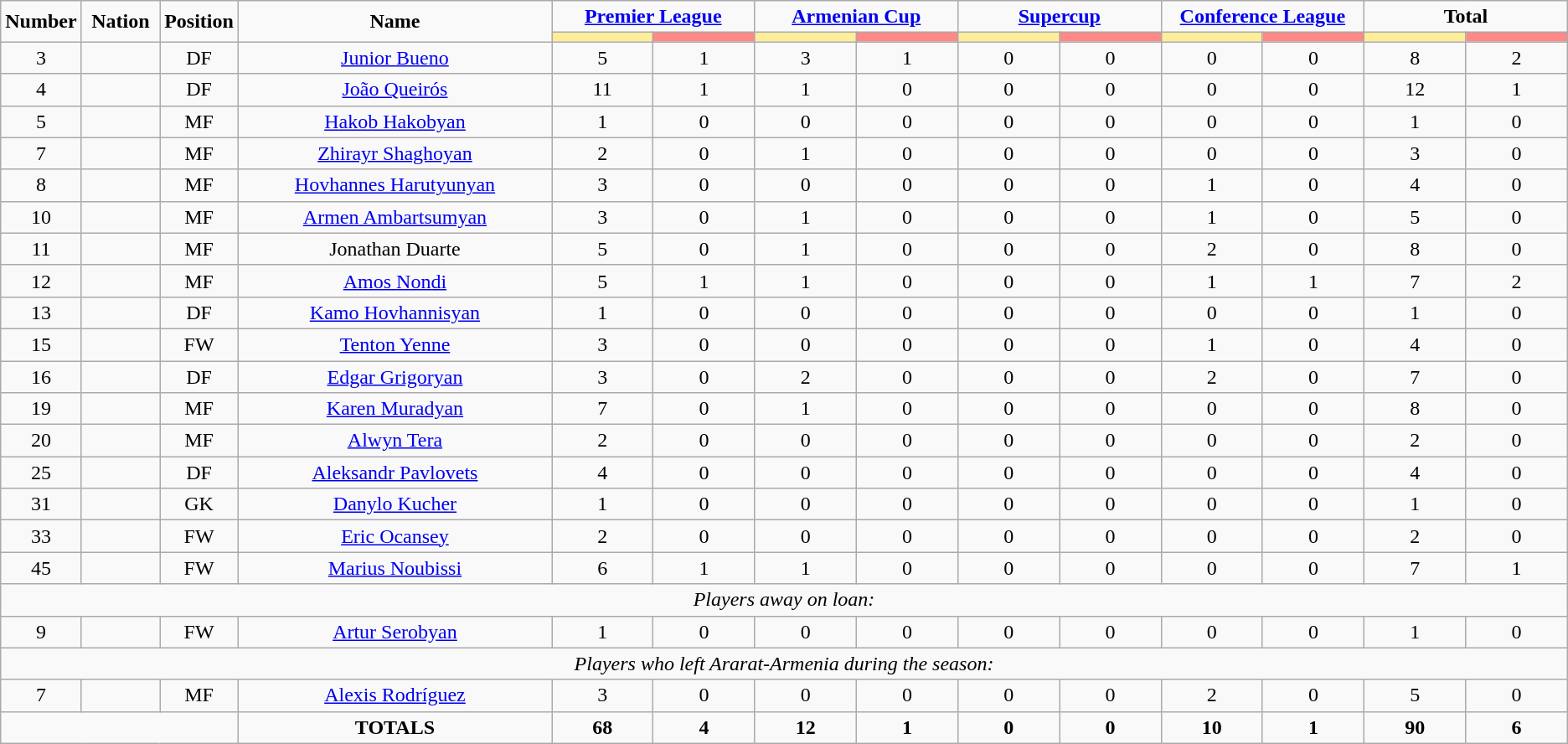<table class="wikitable" style="text-align:center;">
<tr>
<td rowspan="2"  style="width:5%; text-align:center;"><strong>Number</strong></td>
<td rowspan="2"  style="width:5%; text-align:center;"><strong>Nation</strong></td>
<td rowspan="2"  style="width:5%; text-align:center;"><strong>Position</strong></td>
<td rowspan="2"  style="width:20%; text-align:center;"><strong>Name</strong></td>
<td colspan="2" style="text-align:center;"><strong><a href='#'>Premier League</a></strong></td>
<td colspan="2" style="text-align:center;"><strong><a href='#'>Armenian Cup</a></strong></td>
<td colspan="2" style="text-align:center;"><strong><a href='#'>Supercup</a></strong></td>
<td colspan="2" style="text-align:center;"><strong><a href='#'>Conference League</a></strong></td>
<td colspan="2" style="text-align:center;"><strong>Total</strong></td>
</tr>
<tr>
<th style="width:60px; background:#fe9;"></th>
<th style="width:60px; background:#ff8888;"></th>
<th style="width:60px; background:#fe9;"></th>
<th style="width:60px; background:#ff8888;"></th>
<th style="width:60px; background:#fe9;"></th>
<th style="width:60px; background:#ff8888;"></th>
<th style="width:60px; background:#fe9;"></th>
<th style="width:60px; background:#ff8888;"></th>
<th style="width:60px; background:#fe9;"></th>
<th style="width:60px; background:#ff8888;"></th>
</tr>
<tr>
<td>3</td>
<td></td>
<td>DF</td>
<td><a href='#'>Junior Bueno</a></td>
<td>5</td>
<td>1</td>
<td>3</td>
<td>1</td>
<td>0</td>
<td>0</td>
<td>0</td>
<td>0</td>
<td>8</td>
<td>2</td>
</tr>
<tr>
<td>4</td>
<td></td>
<td>DF</td>
<td><a href='#'>João Queirós</a></td>
<td>11</td>
<td>1</td>
<td>1</td>
<td>0</td>
<td>0</td>
<td>0</td>
<td>0</td>
<td>0</td>
<td>12</td>
<td>1</td>
</tr>
<tr>
<td>5</td>
<td></td>
<td>MF</td>
<td><a href='#'>Hakob Hakobyan</a></td>
<td>1</td>
<td>0</td>
<td>0</td>
<td>0</td>
<td>0</td>
<td>0</td>
<td>0</td>
<td>0</td>
<td>1</td>
<td>0</td>
</tr>
<tr>
<td>7</td>
<td></td>
<td>MF</td>
<td><a href='#'>Zhirayr Shaghoyan</a></td>
<td>2</td>
<td>0</td>
<td>1</td>
<td>0</td>
<td>0</td>
<td>0</td>
<td>0</td>
<td>0</td>
<td>3</td>
<td>0</td>
</tr>
<tr>
<td>8</td>
<td></td>
<td>MF</td>
<td><a href='#'>Hovhannes Harutyunyan</a></td>
<td>3</td>
<td>0</td>
<td>0</td>
<td>0</td>
<td>0</td>
<td>0</td>
<td>1</td>
<td>0</td>
<td>4</td>
<td>0</td>
</tr>
<tr>
<td>10</td>
<td></td>
<td>MF</td>
<td><a href='#'>Armen Ambartsumyan</a></td>
<td>3</td>
<td>0</td>
<td>1</td>
<td>0</td>
<td>0</td>
<td>0</td>
<td>1</td>
<td>0</td>
<td>5</td>
<td>0</td>
</tr>
<tr>
<td>11</td>
<td></td>
<td>MF</td>
<td>Jonathan Duarte</td>
<td>5</td>
<td>0</td>
<td>1</td>
<td>0</td>
<td>0</td>
<td>0</td>
<td>2</td>
<td>0</td>
<td>8</td>
<td>0</td>
</tr>
<tr>
<td>12</td>
<td></td>
<td>MF</td>
<td><a href='#'>Amos Nondi</a></td>
<td>5</td>
<td>1</td>
<td>1</td>
<td>0</td>
<td>0</td>
<td>0</td>
<td>1</td>
<td>1</td>
<td>7</td>
<td>2</td>
</tr>
<tr>
<td>13</td>
<td></td>
<td>DF</td>
<td><a href='#'>Kamo Hovhannisyan</a></td>
<td>1</td>
<td>0</td>
<td>0</td>
<td>0</td>
<td>0</td>
<td>0</td>
<td>0</td>
<td>0</td>
<td>1</td>
<td>0</td>
</tr>
<tr>
<td>15</td>
<td></td>
<td>FW</td>
<td><a href='#'>Tenton Yenne</a></td>
<td>3</td>
<td>0</td>
<td>0</td>
<td>0</td>
<td>0</td>
<td>0</td>
<td>1</td>
<td>0</td>
<td>4</td>
<td>0</td>
</tr>
<tr>
<td>16</td>
<td></td>
<td>DF</td>
<td><a href='#'>Edgar Grigoryan</a></td>
<td>3</td>
<td>0</td>
<td>2</td>
<td>0</td>
<td>0</td>
<td>0</td>
<td>2</td>
<td>0</td>
<td>7</td>
<td>0</td>
</tr>
<tr>
<td>19</td>
<td></td>
<td>MF</td>
<td><a href='#'>Karen Muradyan</a></td>
<td>7</td>
<td>0</td>
<td>1</td>
<td>0</td>
<td>0</td>
<td>0</td>
<td>0</td>
<td>0</td>
<td>8</td>
<td>0</td>
</tr>
<tr>
<td>20</td>
<td></td>
<td>MF</td>
<td><a href='#'>Alwyn Tera</a></td>
<td>2</td>
<td>0</td>
<td>0</td>
<td>0</td>
<td>0</td>
<td>0</td>
<td>0</td>
<td>0</td>
<td>2</td>
<td>0</td>
</tr>
<tr>
<td>25</td>
<td></td>
<td>DF</td>
<td><a href='#'>Aleksandr Pavlovets</a></td>
<td>4</td>
<td>0</td>
<td>0</td>
<td>0</td>
<td>0</td>
<td>0</td>
<td>0</td>
<td>0</td>
<td>4</td>
<td>0</td>
</tr>
<tr>
<td>31</td>
<td></td>
<td>GK</td>
<td><a href='#'>Danylo Kucher</a></td>
<td>1</td>
<td>0</td>
<td>0</td>
<td>0</td>
<td>0</td>
<td>0</td>
<td>0</td>
<td>0</td>
<td>1</td>
<td>0</td>
</tr>
<tr>
<td>33</td>
<td></td>
<td>FW</td>
<td><a href='#'>Eric Ocansey</a></td>
<td>2</td>
<td>0</td>
<td>0</td>
<td>0</td>
<td>0</td>
<td>0</td>
<td>0</td>
<td>0</td>
<td>2</td>
<td>0</td>
</tr>
<tr>
<td>45</td>
<td></td>
<td>FW</td>
<td><a href='#'>Marius Noubissi</a></td>
<td>6</td>
<td>1</td>
<td>1</td>
<td>0</td>
<td>0</td>
<td>0</td>
<td>0</td>
<td>0</td>
<td>7</td>
<td>1</td>
</tr>
<tr>
<td colspan="16"><em>Players away on loan:</em></td>
</tr>
<tr>
<td>9</td>
<td></td>
<td>FW</td>
<td><a href='#'>Artur Serobyan</a></td>
<td>1</td>
<td>0</td>
<td>0</td>
<td>0</td>
<td>0</td>
<td>0</td>
<td>0</td>
<td>0</td>
<td>1</td>
<td>0</td>
</tr>
<tr>
<td colspan="16"><em>Players who left Ararat-Armenia during the season:</em></td>
</tr>
<tr>
<td>7</td>
<td></td>
<td>MF</td>
<td><a href='#'>Alexis Rodríguez</a></td>
<td>3</td>
<td>0</td>
<td>0</td>
<td>0</td>
<td>0</td>
<td>0</td>
<td>2</td>
<td>0</td>
<td>5</td>
<td>0</td>
</tr>
<tr>
<td colspan="3"></td>
<td><strong>TOTALS</strong></td>
<td><strong>68</strong></td>
<td><strong>4</strong></td>
<td><strong>12</strong></td>
<td><strong>1</strong></td>
<td><strong>0</strong></td>
<td><strong>0</strong></td>
<td><strong>10</strong></td>
<td><strong>1</strong></td>
<td><strong>90</strong></td>
<td><strong>6</strong></td>
</tr>
</table>
